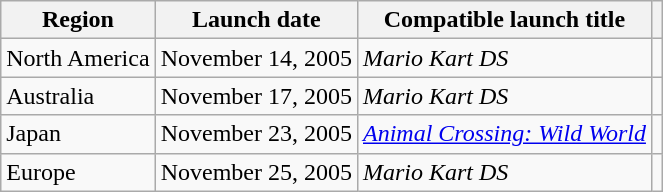<table class="wikitable">
<tr>
<th>Region</th>
<th>Launch date</th>
<th>Compatible launch title</th>
<th></th>
</tr>
<tr>
<td>North America</td>
<td>November 14, 2005</td>
<td><em>Mario Kart DS</em></td>
<td></td>
</tr>
<tr>
<td>Australia</td>
<td>November 17, 2005</td>
<td><em>Mario Kart DS</em></td>
<td></td>
</tr>
<tr>
<td>Japan</td>
<td>November 23, 2005</td>
<td><em><a href='#'>Animal Crossing: Wild World</a></em></td>
<td></td>
</tr>
<tr>
<td>Europe</td>
<td>November 25, 2005</td>
<td><em>Mario Kart DS</em></td>
<td></td>
</tr>
</table>
